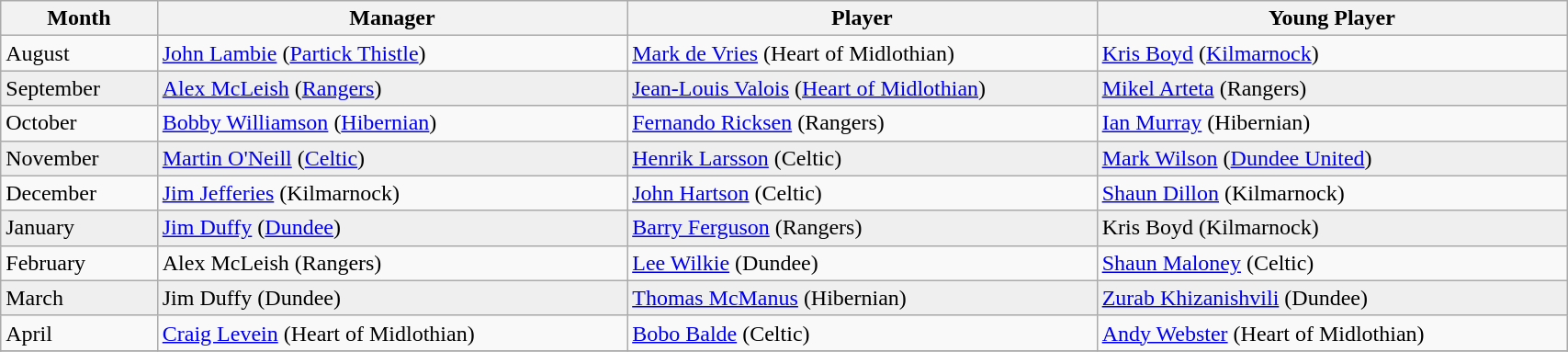<table class="wikitable" style="width: 90%">
<tr>
<th style="width: 10%">Month</th>
<th style="width: 30%">Manager</th>
<th style="width: 30%">Player</th>
<th style="width: 30%">Young Player</th>
</tr>
<tr>
<td>August</td>
<td><a href='#'>John Lambie</a> (<a href='#'>Partick Thistle</a>)</td>
<td><a href='#'>Mark de Vries</a> (Heart of Midlothian)</td>
<td><a href='#'>Kris Boyd</a> (<a href='#'>Kilmarnock</a>)</td>
</tr>
<tr style="background-color: #efefef">
<td>September</td>
<td><a href='#'>Alex McLeish</a> (<a href='#'>Rangers</a>)</td>
<td><a href='#'>Jean-Louis Valois</a> (<a href='#'>Heart of Midlothian</a>)</td>
<td><a href='#'>Mikel Arteta</a> (Rangers)</td>
</tr>
<tr>
<td>October</td>
<td><a href='#'>Bobby Williamson</a> (<a href='#'>Hibernian</a>)</td>
<td><a href='#'>Fernando Ricksen</a> (Rangers)</td>
<td><a href='#'>Ian Murray</a> (Hibernian)</td>
</tr>
<tr style="background-color: #efefef">
<td>November</td>
<td><a href='#'>Martin O'Neill</a> (<a href='#'>Celtic</a>)</td>
<td><a href='#'>Henrik Larsson</a> (Celtic)</td>
<td><a href='#'>Mark Wilson</a> (<a href='#'>Dundee United</a>)</td>
</tr>
<tr>
<td>December</td>
<td><a href='#'>Jim Jefferies</a> (Kilmarnock)</td>
<td><a href='#'>John Hartson</a> (Celtic)</td>
<td><a href='#'>Shaun Dillon</a> (Kilmarnock)</td>
</tr>
<tr style="background-color: #efefef">
<td>January</td>
<td><a href='#'>Jim Duffy</a> (<a href='#'>Dundee</a>)</td>
<td><a href='#'>Barry Ferguson</a> (Rangers)</td>
<td>Kris Boyd (Kilmarnock)</td>
</tr>
<tr>
<td>February</td>
<td>Alex McLeish (Rangers)</td>
<td><a href='#'>Lee Wilkie</a> (Dundee)</td>
<td><a href='#'>Shaun Maloney</a> (Celtic)</td>
</tr>
<tr style="background-color: #efefef">
<td>March</td>
<td>Jim Duffy (Dundee)</td>
<td><a href='#'>Thomas McManus</a> (Hibernian)</td>
<td><a href='#'>Zurab Khizanishvili</a> (Dundee)</td>
</tr>
<tr>
<td>April</td>
<td><a href='#'>Craig Levein</a> (Heart of Midlothian)</td>
<td><a href='#'>Bobo Balde</a> (Celtic)</td>
<td><a href='#'>Andy Webster</a> (Heart of Midlothian)</td>
</tr>
<tr>
</tr>
</table>
